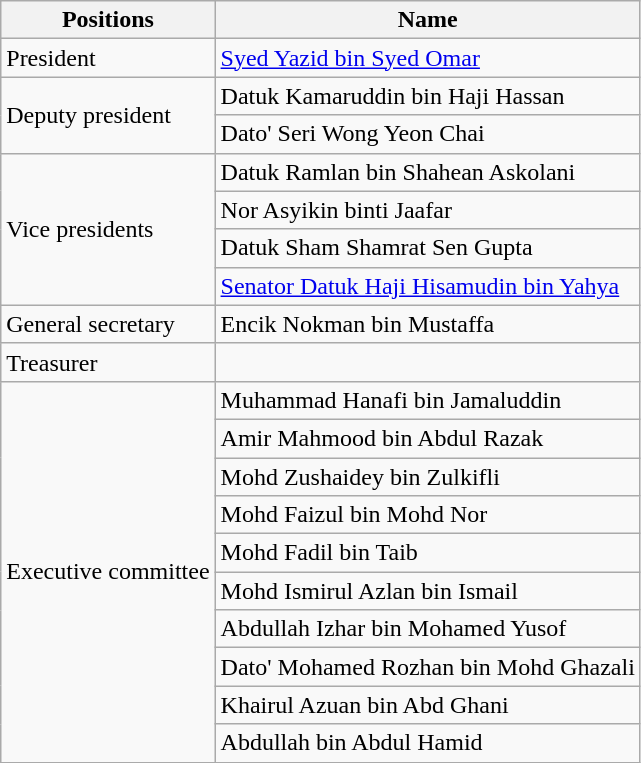<table class="wikitable">
<tr>
<th>Positions</th>
<th>Name</th>
</tr>
<tr>
<td>President</td>
<td> <a href='#'>Syed Yazid bin Syed Omar</a></td>
</tr>
<tr>
<td rowspan=2>Deputy president</td>
<td> Datuk Kamaruddin bin Haji Hassan</td>
</tr>
<tr>
<td> Dato' Seri Wong Yeon Chai</td>
</tr>
<tr>
<td rowspan=4>Vice presidents</td>
<td> Datuk Ramlan bin Shahean Askolani</td>
</tr>
<tr>
<td> Nor Asyikin binti Jaafar</td>
</tr>
<tr>
<td> Datuk Sham Shamrat Sen Gupta</td>
</tr>
<tr>
<td> <a href='#'>Senator Datuk Haji Hisamudin bin Yahya</a></td>
</tr>
<tr>
<td>General secretary</td>
<td> Encik Nokman bin Mustaffa</td>
</tr>
<tr>
<td>Treasurer</td>
<td></td>
</tr>
<tr>
<td rowspan=10>Executive committee</td>
<td>  Muhammad Hanafi bin Jamaluddin</td>
</tr>
<tr>
<td> Amir Mahmood bin Abdul Razak</td>
</tr>
<tr>
<td> Mohd Zushaidey bin Zulkifli</td>
</tr>
<tr>
<td> Mohd Faizul bin Mohd Nor</td>
</tr>
<tr>
<td> Mohd Fadil bin Taib</td>
</tr>
<tr>
<td> Mohd Ismirul Azlan bin Ismail</td>
</tr>
<tr>
<td> Abdullah Izhar bin Mohamed Yusof</td>
</tr>
<tr>
<td> Dato' Mohamed Rozhan bin Mohd Ghazali</td>
</tr>
<tr>
<td> Khairul Azuan bin Abd Ghani</td>
</tr>
<tr>
<td> Abdullah bin Abdul Hamid</td>
</tr>
</table>
